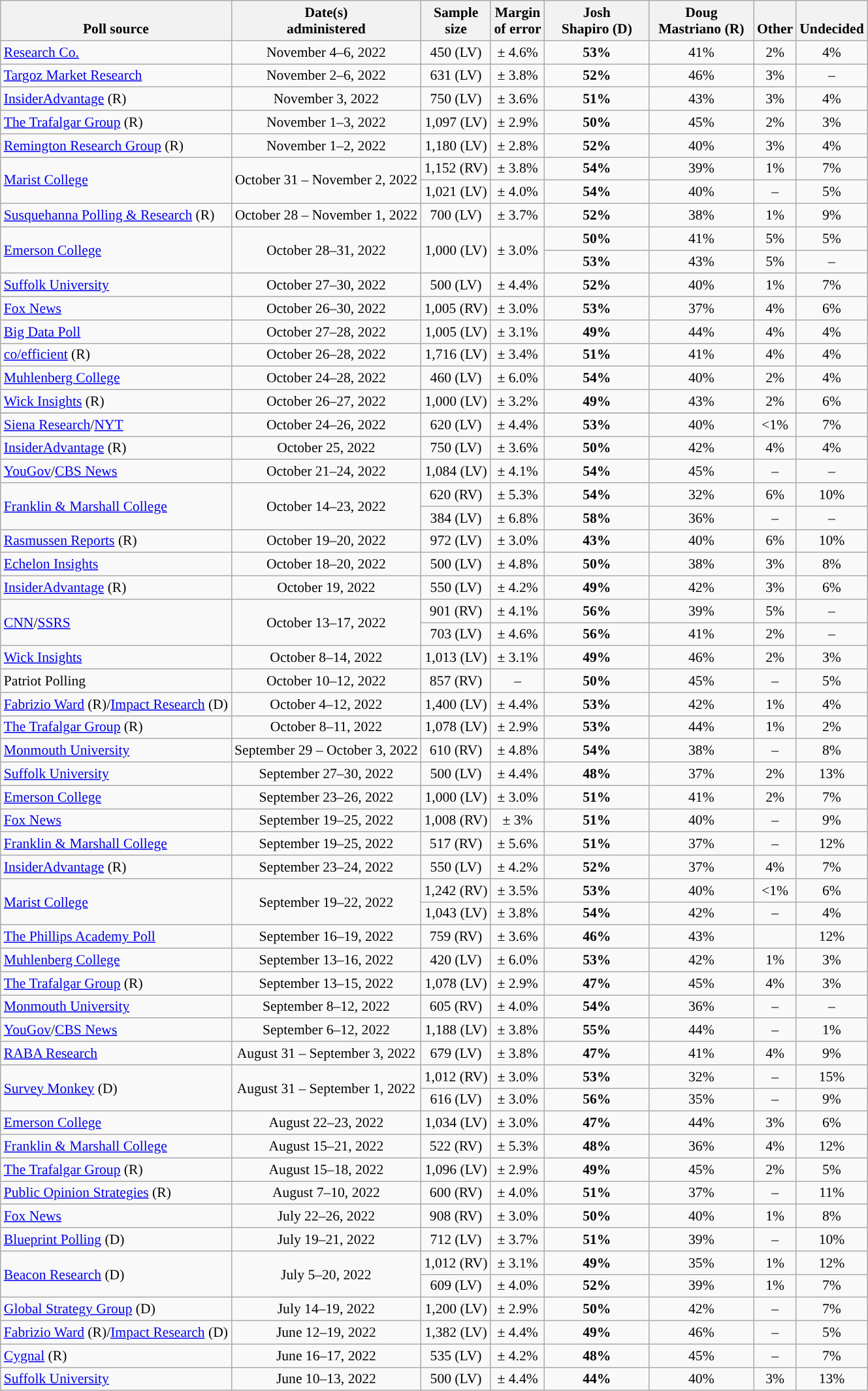<table class="wikitable" style="font-size:90%;text-align:center;">
<tr valign=bottom>
<th>Poll source</th>
<th>Date(s)<br>administered</th>
<th>Sample<br>size</th>
<th>Margin<br>of error</th>
<th style="width:100px;">Josh<br>Shapiro (D)</th>
<th style="width:100px;">Doug<br>Mastriano (R)</th>
<th>Other</th>
<th>Undecided</th>
</tr>
<tr>
<td style="text-align:left;"><a href='#'>Research Co.</a></td>
<td>November 4–6, 2022</td>
<td>450 (LV)</td>
<td>± 4.6%</td>
<td><strong>53%</strong></td>
<td>41%</td>
<td>2%</td>
<td>4%</td>
</tr>
<tr>
<td style="text-align:left;"><a href='#'>Targoz Market Research</a></td>
<td>November 2–6, 2022</td>
<td>631 (LV)</td>
<td>± 3.8%</td>
<td><strong>52%</strong></td>
<td>46%</td>
<td>3%</td>
<td>–</td>
</tr>
<tr>
<td style="text-align:left;"><a href='#'>InsiderAdvantage</a> (R)</td>
<td>November 3, 2022</td>
<td>750 (LV)</td>
<td>± 3.6%</td>
<td><strong>51%</strong></td>
<td>43%</td>
<td>3%</td>
<td>4%</td>
</tr>
<tr>
<td style="text-align:left;"><a href='#'>The Trafalgar Group</a> (R)</td>
<td>November 1–3, 2022</td>
<td>1,097 (LV)</td>
<td>± 2.9%</td>
<td><strong>50%</strong></td>
<td>45%</td>
<td>2%</td>
<td>3%</td>
</tr>
<tr>
<td style="text-align:left;"><a href='#'>Remington Research Group</a> (R)</td>
<td>November 1–2, 2022</td>
<td>1,180 (LV)</td>
<td>± 2.8%</td>
<td><strong>52%</strong></td>
<td>40%</td>
<td>3%</td>
<td>4%</td>
</tr>
<tr>
<td style="text-align:left;" rowspan="2"><a href='#'>Marist College</a></td>
<td rowspan="2">October 31 – November 2, 2022</td>
<td>1,152 (RV)</td>
<td>± 3.8%</td>
<td><strong>54%</strong></td>
<td>39%</td>
<td>1%</td>
<td>7%</td>
</tr>
<tr>
<td>1,021 (LV)</td>
<td>± 4.0%</td>
<td><strong>54%</strong></td>
<td>40%</td>
<td>–</td>
<td>5%</td>
</tr>
<tr>
<td style="text-align:left;"><a href='#'>Susquehanna Polling & Research</a> (R)</td>
<td>October 28 – November 1, 2022</td>
<td>700 (LV)</td>
<td>± 3.7%</td>
<td><strong>52%</strong></td>
<td>38%</td>
<td>1%</td>
<td>9%</td>
</tr>
<tr>
<td style="text-align:left;" rowspan="2"><a href='#'>Emerson College</a></td>
<td rowspan="2">October 28–31, 2022</td>
<td rowspan="2">1,000 (LV)</td>
<td rowspan="2">± 3.0%</td>
<td><strong>50%</strong></td>
<td>41%</td>
<td>5%</td>
<td>5%</td>
</tr>
<tr>
<td><strong>53%</strong></td>
<td>43%</td>
<td>5%</td>
<td>–</td>
</tr>
<tr>
<td style="text-align:left;"><a href='#'>Suffolk University</a></td>
<td>October 27–30, 2022</td>
<td>500 (LV)</td>
<td>± 4.4%</td>
<td><strong>52%</strong></td>
<td>40%</td>
<td>1%</td>
<td>7%</td>
</tr>
<tr>
<td style="text-align:left;"><a href='#'>Fox News</a></td>
<td>October 26–30, 2022</td>
<td>1,005 (RV)</td>
<td>± 3.0%</td>
<td><strong>53%</strong></td>
<td>37%</td>
<td>4%</td>
<td>6%</td>
</tr>
<tr>
<td style="text-align:left;"><a href='#'>Big Data Poll</a></td>
<td>October 27–28, 2022</td>
<td>1,005 (LV)</td>
<td>± 3.1%</td>
<td><strong>49%</strong></td>
<td>44%</td>
<td>4%</td>
<td>4%</td>
</tr>
<tr>
<td style="text-align:left;"><a href='#'>co/efficient</a> (R)</td>
<td>October 26–28, 2022</td>
<td>1,716 (LV)</td>
<td>± 3.4%</td>
<td><strong>51%</strong></td>
<td>41%</td>
<td>4%</td>
<td>4%</td>
</tr>
<tr>
<td style="text-align:left;"><a href='#'>Muhlenberg College</a></td>
<td>October 24–28, 2022</td>
<td>460 (LV)</td>
<td>± 6.0%</td>
<td><strong>54%</strong></td>
<td>40%</td>
<td>2%</td>
<td>4%</td>
</tr>
<tr>
<td style="text-align:left;"><a href='#'>Wick Insights</a> (R)</td>
<td>October 26–27, 2022</td>
<td>1,000 (LV)</td>
<td>± 3.2%</td>
<td><strong>49%</strong></td>
<td>43%</td>
<td>2%</td>
<td>6%</td>
</tr>
<tr>
</tr>
<tr>
<td style="text-align:left;"><a href='#'>Siena Research</a>/<a href='#'>NYT</a></td>
<td>October 24–26, 2022</td>
<td>620 (LV)</td>
<td>± 4.4%</td>
<td><strong>53%</strong></td>
<td>40%</td>
<td><1%</td>
<td>7%</td>
</tr>
<tr>
<td style="text-align:left;"><a href='#'>InsiderAdvantage</a> (R)</td>
<td>October 25, 2022</td>
<td>750 (LV)</td>
<td>± 3.6%</td>
<td><strong>50%</strong></td>
<td>42%</td>
<td>4%</td>
<td>4%</td>
</tr>
<tr>
<td style="text-align:left;"><a href='#'>YouGov</a>/<a href='#'>CBS News</a></td>
<td>October 21–24, 2022</td>
<td>1,084 (LV)</td>
<td>± 4.1%</td>
<td><strong>54%</strong></td>
<td>45%</td>
<td>–</td>
<td>–</td>
</tr>
<tr>
<td style="text-align:left;" rowspan="2"><a href='#'>Franklin & Marshall College</a></td>
<td rowspan="2">October 14–23, 2022</td>
<td>620 (RV)</td>
<td>± 5.3%</td>
<td><strong>54%</strong></td>
<td>32%</td>
<td>6%</td>
<td>10%</td>
</tr>
<tr>
<td>384 (LV)</td>
<td>± 6.8%</td>
<td><strong>58%</strong></td>
<td>36%</td>
<td>–</td>
<td>–</td>
</tr>
<tr>
<td style="text-align:left;"><a href='#'>Rasmussen Reports</a> (R)</td>
<td>October 19–20, 2022</td>
<td>972 (LV)</td>
<td>± 3.0%</td>
<td><strong>43%</strong></td>
<td>40%</td>
<td>6%</td>
<td>10%</td>
</tr>
<tr>
<td style="text-align:left;"><a href='#'>Echelon Insights</a></td>
<td>October 18–20, 2022</td>
<td>500 (LV)</td>
<td>± 4.8%</td>
<td><strong>50%</strong></td>
<td>38%</td>
<td>3%</td>
<td>8%</td>
</tr>
<tr>
<td style="text-align:left;"><a href='#'>InsiderAdvantage</a> (R)</td>
<td>October 19, 2022</td>
<td>550 (LV)</td>
<td>± 4.2%</td>
<td><strong>49%</strong></td>
<td>42%</td>
<td>3%</td>
<td>6%</td>
</tr>
<tr>
<td style="text-align:left;" rowspan="2"><a href='#'>CNN</a>/<a href='#'>SSRS</a></td>
<td rowspan="2">October 13–17, 2022</td>
<td>901 (RV)</td>
<td>± 4.1%</td>
<td><strong>56%</strong></td>
<td>39%</td>
<td>5%</td>
<td>–</td>
</tr>
<tr>
<td>703 (LV)</td>
<td>± 4.6%</td>
<td><strong>56%</strong></td>
<td>41%</td>
<td>2%</td>
<td>–</td>
</tr>
<tr>
<td style="text-align:left;"><a href='#'>Wick Insights</a></td>
<td>October 8–14, 2022</td>
<td>1,013 (LV)</td>
<td>± 3.1%</td>
<td><strong>49%</strong></td>
<td>46%</td>
<td>2%</td>
<td>3%</td>
</tr>
<tr>
<td style="text-align:left;">Patriot Polling</td>
<td>October 10–12, 2022</td>
<td>857 (RV)</td>
<td>–</td>
<td><strong>50%</strong></td>
<td>45%</td>
<td>–</td>
<td>5%</td>
</tr>
<tr>
<td style="text-align:left;"><a href='#'>Fabrizio Ward</a> (R)/<a href='#'>Impact Research</a> (D)</td>
<td>October 4–12, 2022</td>
<td>1,400 (LV)</td>
<td>± 4.4%</td>
<td><strong>53%</strong></td>
<td>42%</td>
<td>1%</td>
<td>4%</td>
</tr>
<tr>
<td style="text-align:left;"><a href='#'>The Trafalgar Group</a> (R)</td>
<td>October 8–11, 2022</td>
<td>1,078 (LV)</td>
<td>± 2.9%</td>
<td><strong>53%</strong></td>
<td>44%</td>
<td>1%</td>
<td>2%</td>
</tr>
<tr>
<td style="text-align:left;"><a href='#'>Monmouth University</a></td>
<td>September 29 – October 3, 2022</td>
<td>610 (RV)</td>
<td>± 4.8%</td>
<td><strong>54%</strong></td>
<td>38%</td>
<td>–</td>
<td>8%</td>
</tr>
<tr>
<td style="text-align:left;"><a href='#'>Suffolk University</a></td>
<td>September 27–30, 2022</td>
<td>500 (LV)</td>
<td>± 4.4%</td>
<td><strong>48%</strong></td>
<td>37%</td>
<td>2%</td>
<td>13%</td>
</tr>
<tr>
<td style="text-align:left;"><a href='#'>Emerson College</a></td>
<td>September 23–26, 2022</td>
<td>1,000 (LV)</td>
<td>± 3.0%</td>
<td><strong>51%</strong></td>
<td>41%</td>
<td>2%</td>
<td>7%</td>
</tr>
<tr>
<td style="text-align:left;"><a href='#'>Fox News</a></td>
<td>September 19–25, 2022</td>
<td>1,008 (RV)</td>
<td>± 3%</td>
<td><strong>51%</strong></td>
<td>40%</td>
<td>–</td>
<td>9%</td>
</tr>
<tr>
<td style="text-align:left;"><a href='#'>Franklin & Marshall College</a></td>
<td>September 19–25, 2022</td>
<td>517 (RV)</td>
<td>± 5.6%</td>
<td><strong>51%</strong></td>
<td>37%</td>
<td>–</td>
<td>12%</td>
</tr>
<tr>
<td style="text-align:left;"><a href='#'>InsiderAdvantage</a> (R)</td>
<td>September 23–24, 2022</td>
<td>550 (LV)</td>
<td>± 4.2%</td>
<td><strong>52%</strong></td>
<td>37%</td>
<td>4%</td>
<td>7%</td>
</tr>
<tr>
<td style="text-align:left;" rowspan="2"><a href='#'>Marist College</a></td>
<td rowspan="2">September 19–22, 2022</td>
<td>1,242 (RV)</td>
<td>± 3.5%</td>
<td><strong>53%</strong></td>
<td>40%</td>
<td><1%</td>
<td>6%</td>
</tr>
<tr>
<td>1,043 (LV)</td>
<td>± 3.8%</td>
<td><strong>54%</strong></td>
<td>42%</td>
<td>–</td>
<td>4%</td>
</tr>
<tr>
<td style="text-align:left;"><a href='#'>The Phillips Academy Poll</a></td>
<td>September 16–19, 2022</td>
<td>759 (RV)</td>
<td>± 3.6%</td>
<td><strong>46%</strong></td>
<td>43%</td>
<td></td>
<td>12%</td>
</tr>
<tr>
<td style="text-align:left;"><a href='#'>Muhlenberg College</a></td>
<td>September 13–16, 2022</td>
<td>420 (LV)</td>
<td>± 6.0%</td>
<td><strong>53%</strong></td>
<td>42%</td>
<td>1%</td>
<td>3%</td>
</tr>
<tr>
<td style="text-align:left;'"><a href='#'>The Trafalgar Group</a> (R)</td>
<td>September 13–15, 2022</td>
<td>1,078 (LV)</td>
<td>± 2.9%</td>
<td><strong>47%</strong></td>
<td>45%</td>
<td>4%</td>
<td>3%</td>
</tr>
<tr>
<td style="text-align:left;"><a href='#'>Monmouth University</a></td>
<td>September 8–12, 2022</td>
<td>605 (RV)</td>
<td>± 4.0%</td>
<td><strong>54%</strong></td>
<td>36%</td>
<td>–</td>
<td>–</td>
</tr>
<tr>
<td style="text-align:left;"><a href='#'>YouGov</a>/<a href='#'>CBS News</a></td>
<td>September 6–12, 2022</td>
<td>1,188 (LV)</td>
<td>± 3.8%</td>
<td><strong>55%</strong></td>
<td>44%</td>
<td>–</td>
<td>1%</td>
</tr>
<tr>
<td style="text-align:left;"><a href='#'>RABA Research</a></td>
<td>August 31 – September 3, 2022</td>
<td>679 (LV)</td>
<td>± 3.8%</td>
<td><strong>47%</strong></td>
<td>41%</td>
<td>4%</td>
<td>9%</td>
</tr>
<tr>
<td style="text-align:left;" rowspan="2"><a href='#'>Survey Monkey</a> (D)</td>
<td rowspan="2">August 31 – September 1, 2022</td>
<td>1,012 (RV)</td>
<td>± 3.0%</td>
<td><strong>53%</strong></td>
<td>32%</td>
<td>–</td>
<td>15%</td>
</tr>
<tr>
<td>616 (LV)</td>
<td>± 3.0%</td>
<td><strong>56%</strong></td>
<td>35%</td>
<td>–</td>
<td>9%</td>
</tr>
<tr>
<td style="text-align:left;"><a href='#'>Emerson College</a></td>
<td>August 22–23, 2022</td>
<td>1,034 (LV)</td>
<td>± 3.0%</td>
<td><strong>47%</strong></td>
<td>44%</td>
<td>3%</td>
<td>6%</td>
</tr>
<tr>
<td style="text-align:left;"><a href='#'>Franklin & Marshall College</a></td>
<td>August 15–21, 2022</td>
<td>522 (RV)</td>
<td>± 5.3%</td>
<td><strong>48%</strong></td>
<td>36%</td>
<td>4%</td>
<td>12%</td>
</tr>
<tr>
<td style="text-align:left;"><a href='#'>The Trafalgar Group</a> (R)</td>
<td>August 15–18, 2022</td>
<td>1,096 (LV)</td>
<td>± 2.9%</td>
<td><strong>49%</strong></td>
<td>45%</td>
<td>2%</td>
<td>5%</td>
</tr>
<tr>
<td style="text-align:left;"><a href='#'>Public Opinion Strategies</a> (R)</td>
<td>August 7–10, 2022</td>
<td>600 (RV)</td>
<td>± 4.0%</td>
<td><strong>51%</strong></td>
<td>37%</td>
<td>–</td>
<td>11%</td>
</tr>
<tr>
<td style="text-align:left;"><a href='#'>Fox News</a></td>
<td>July 22–26, 2022</td>
<td>908 (RV)</td>
<td>± 3.0%</td>
<td><strong>50%</strong></td>
<td>40%</td>
<td>1%</td>
<td>8%</td>
</tr>
<tr>
<td style="text-align:left;"><a href='#'>Blueprint Polling</a> (D)</td>
<td>July 19–21, 2022</td>
<td>712 (LV)</td>
<td>± 3.7%</td>
<td><strong>51%</strong></td>
<td>39%</td>
<td>–</td>
<td>10%</td>
</tr>
<tr>
<td style="text-align:left;" rowspan="2"><a href='#'>Beacon Research</a> (D)</td>
<td rowspan="2">July 5–20, 2022</td>
<td>1,012 (RV)</td>
<td>± 3.1%</td>
<td><strong>49%</strong></td>
<td>35%</td>
<td>1%</td>
<td>12%</td>
</tr>
<tr>
<td>609 (LV)</td>
<td>± 4.0%</td>
<td><strong>52%</strong></td>
<td>39%</td>
<td>1%</td>
<td>7%</td>
</tr>
<tr>
<td style="text-align:left;"><a href='#'>Global Strategy Group</a> (D)</td>
<td>July 14–19, 2022</td>
<td>1,200 (LV)</td>
<td>± 2.9%</td>
<td><strong>50%</strong></td>
<td>42%</td>
<td>–</td>
<td>7%</td>
</tr>
<tr>
<td style="text-align:left;"><a href='#'>Fabrizio Ward</a> (R)/<a href='#'>Impact Research</a> (D)</td>
<td>June 12–19, 2022</td>
<td>1,382 (LV)</td>
<td>± 4.4%</td>
<td><strong>49%</strong></td>
<td>46%</td>
<td>–</td>
<td>5%</td>
</tr>
<tr>
<td style="text-align:left;"><a href='#'>Cygnal</a> (R)</td>
<td>June 16–17, 2022</td>
<td>535 (LV)</td>
<td>± 4.2%</td>
<td><strong>48%</strong></td>
<td>45%</td>
<td>–</td>
<td>7%</td>
</tr>
<tr>
<td style="text-align:left;"><a href='#'>Suffolk University</a></td>
<td>June 10–13, 2022</td>
<td>500 (LV)</td>
<td>± 4.4%</td>
<td><strong>44%</strong></td>
<td>40%</td>
<td>3%</td>
<td>13%</td>
</tr>
</table>
